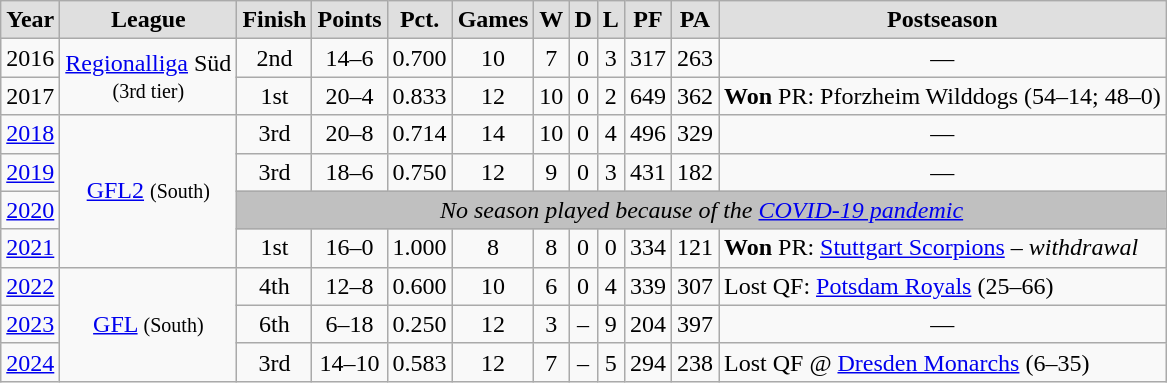<table class="wikitable" style="text-align:center">
<tr style="background:#DFDFDF; font-weight:bold">
<td>Year</td>
<td>League</td>
<td>Finish</td>
<td>Points</td>
<td>Pct.</td>
<td>Games</td>
<td>W</td>
<td>D</td>
<td>L</td>
<td>PF</td>
<td>PA</td>
<td>Postseason</td>
</tr>
<tr>
<td>2016</td>
<td rowspan="2"><a href='#'>Regionalliga</a> Süd<br><small>(3rd tier)</small></td>
<td>2nd</td>
<td>14–6</td>
<td>0.700</td>
<td>10</td>
<td>7</td>
<td>0</td>
<td>3</td>
<td>317</td>
<td>263</td>
<td>—</td>
</tr>
<tr>
<td>2017</td>
<td>1st</td>
<td>20–4</td>
<td>0.833</td>
<td>12</td>
<td>10</td>
<td>0</td>
<td>2</td>
<td>649</td>
<td>362</td>
<td style="text-align:left"><strong>Won</strong> PR: Pforzheim Wilddogs (54–14; 48–0)</td>
</tr>
<tr>
<td><a href='#'>2018</a></td>
<td rowspan="4"><a href='#'>GFL2</a> <small>(South)</small></td>
<td>3rd</td>
<td>20–8</td>
<td>0.714</td>
<td>14</td>
<td>10</td>
<td>0</td>
<td>4</td>
<td>496</td>
<td>329</td>
<td>—</td>
</tr>
<tr>
<td><a href='#'>2019</a></td>
<td>3rd</td>
<td>18–6</td>
<td>0.750</td>
<td>12</td>
<td>9</td>
<td>0</td>
<td>3</td>
<td>431</td>
<td>182</td>
<td>—</td>
</tr>
<tr>
<td><a href='#'>2020</a></td>
<td colspan="10" style="background:#C0C0C0"><em>No season played because of the <a href='#'>COVID-19 pandemic</a></em></td>
</tr>
<tr>
<td><a href='#'>2021</a></td>
<td>1st</td>
<td>16–0</td>
<td>1.000</td>
<td>8</td>
<td>8</td>
<td>0</td>
<td>0</td>
<td>334</td>
<td>121</td>
<td style="text-align:left"><strong>Won</strong> PR: <a href='#'>Stuttgart Scorpions</a> – <em>withdrawal</em></td>
</tr>
<tr>
<td><a href='#'>2022</a></td>
<td rowspan="3"><a href='#'>GFL</a> <small>(South)</small></td>
<td>4th</td>
<td>12–8</td>
<td>0.600</td>
<td>10</td>
<td>6</td>
<td>0</td>
<td>4</td>
<td>339</td>
<td>307</td>
<td style="text-align:left">Lost QF: <a href='#'>Potsdam Royals</a> (25–66)</td>
</tr>
<tr>
<td><a href='#'>2023</a></td>
<td>6th</td>
<td>6–18</td>
<td>0.250</td>
<td>12</td>
<td>3</td>
<td>–</td>
<td>9</td>
<td>204</td>
<td>397</td>
<td>—</td>
</tr>
<tr>
<td><a href='#'>2024</a></td>
<td>3rd</td>
<td>14–10</td>
<td>0.583</td>
<td>12</td>
<td>7</td>
<td>–</td>
<td>5</td>
<td>294</td>
<td>238</td>
<td style="text-align:left">Lost QF @ <a href='#'>Dresden Monarchs</a> (6–35)</td>
</tr>
</table>
